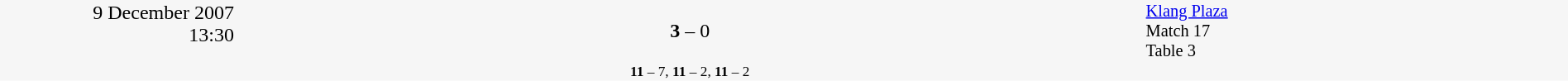<table style="width:100%; background:#f6f6f6;" cellspacing="0">
<tr>
<td rowspan="2" width="15%" style="text-align:right; vertical-align:top;">9 December 2007<br>13:30<br></td>
<td width="25%" style="text-align:right"><strong></strong></td>
<td width="8%" style="text-align:center"><strong>3</strong> –  0</td>
<td width="25%"></td>
<td width="27%" style="font-size:85%; vertical-align:top;"><a href='#'>Klang Plaza</a><br>Match 17<br>Table 3</td>
</tr>
<tr width="58%" style="font-size:85%;vertical-align:top;"|>
<td colspan="3" style="font-size:85%; text-align:center; vertical-align:top;"><strong>11</strong> – 7, <strong>11</strong> – 2, <strong>11</strong> – 2</td>
</tr>
</table>
